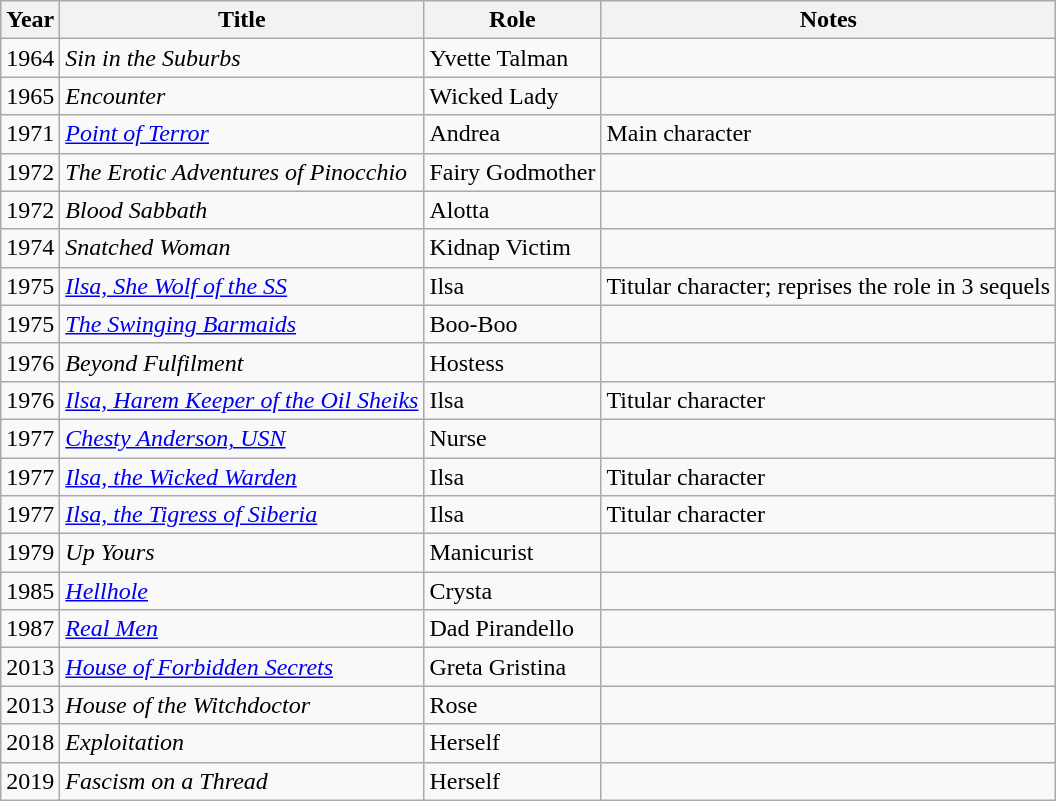<table class="wikitable sortable mw-collapsible">
<tr>
<th>Year</th>
<th>Title</th>
<th>Role</th>
<th>Notes</th>
</tr>
<tr>
<td>1964</td>
<td><em>Sin in the Suburbs</em></td>
<td>Yvette Talman</td>
<td></td>
</tr>
<tr>
<td>1965</td>
<td><em>Encounter</em></td>
<td>Wicked Lady</td>
<td></td>
</tr>
<tr>
<td>1971</td>
<td><em><a href='#'>Point of Terror</a></em></td>
<td>Andrea</td>
<td>Main character</td>
</tr>
<tr>
<td>1972</td>
<td><em>The Erotic Adventures of Pinocchio</em></td>
<td>Fairy Godmother</td>
<td></td>
</tr>
<tr>
<td>1972</td>
<td><em>Blood Sabbath</em></td>
<td>Alotta</td>
<td></td>
</tr>
<tr>
<td>1974</td>
<td><em>Snatched Woman</em></td>
<td>Kidnap Victim</td>
<td></td>
</tr>
<tr>
<td>1975</td>
<td><em><a href='#'>Ilsa, She Wolf of the SS</a></em></td>
<td>Ilsa</td>
<td>Titular character; reprises the role in 3 sequels</td>
</tr>
<tr>
<td>1975</td>
<td><em><a href='#'>The Swinging Barmaids</a></em></td>
<td>Boo-Boo</td>
<td></td>
</tr>
<tr>
<td>1976</td>
<td><em>Beyond Fulfilment</em></td>
<td>Hostess</td>
<td></td>
</tr>
<tr>
<td>1976</td>
<td><em><a href='#'>Ilsa, Harem Keeper of the Oil Sheiks</a></em></td>
<td>Ilsa</td>
<td>Titular character</td>
</tr>
<tr>
<td>1977</td>
<td><em><a href='#'>Chesty Anderson, USN</a></em></td>
<td>Nurse</td>
<td></td>
</tr>
<tr>
<td>1977</td>
<td><em><a href='#'>Ilsa, the Wicked Warden</a></em></td>
<td>Ilsa</td>
<td>Titular character</td>
</tr>
<tr>
<td>1977</td>
<td><em><a href='#'>Ilsa, the Tigress of Siberia</a></em></td>
<td>Ilsa</td>
<td>Titular character</td>
</tr>
<tr>
<td>1979</td>
<td><em>Up Yours</em></td>
<td>Manicurist</td>
<td></td>
</tr>
<tr>
<td>1985</td>
<td><em><a href='#'>Hellhole</a></em></td>
<td>Crysta</td>
<td></td>
</tr>
<tr>
<td>1987</td>
<td><em><a href='#'>Real Men</a></em></td>
<td>Dad Pirandello</td>
<td></td>
</tr>
<tr>
<td>2013</td>
<td><em><a href='#'>House of Forbidden Secrets</a></em></td>
<td>Greta Gristina</td>
<td></td>
</tr>
<tr>
<td>2013</td>
<td><em>House of the Witchdoctor</em></td>
<td>Rose</td>
<td></td>
</tr>
<tr>
<td>2018</td>
<td><em>Exploitation</em></td>
<td>Herself</td>
<td></td>
</tr>
<tr>
<td>2019</td>
<td><em>Fascism on a Thread</em></td>
<td>Herself</td>
<td></td>
</tr>
</table>
